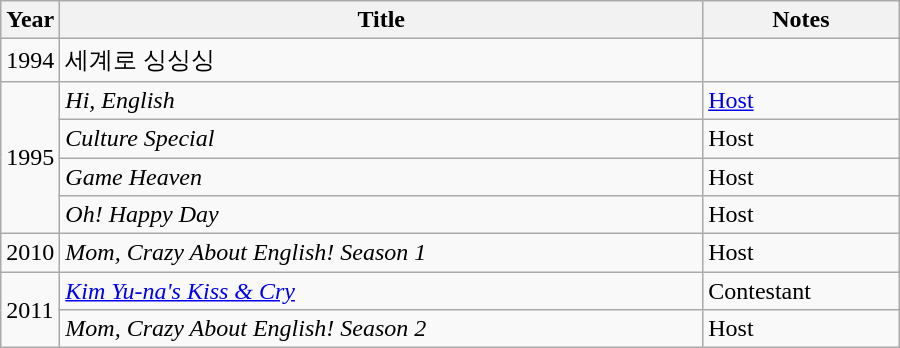<table class="wikitable" style="width:600px">
<tr>
<th width=10>Year</th>
<th>Title</th>
<th>Notes</th>
</tr>
<tr>
<td>1994</td>
<td>세계로 싱싱싱</td>
<td></td>
</tr>
<tr>
<td rowspan=4>1995</td>
<td><em>Hi, English</em></td>
<td><a href='#'>Host</a></td>
</tr>
<tr>
<td><em>Culture Special</em></td>
<td>Host</td>
</tr>
<tr>
<td><em>Game Heaven</em></td>
<td>Host</td>
</tr>
<tr>
<td><em>Oh! Happy Day</em></td>
<td>Host</td>
</tr>
<tr>
<td>2010</td>
<td><em>Mom, Crazy About English! Season 1</em></td>
<td>Host</td>
</tr>
<tr>
<td rowspan=2>2011</td>
<td><em><a href='#'>Kim Yu-na's Kiss & Cry</a></em></td>
<td>Contestant</td>
</tr>
<tr>
<td><em>Mom, Crazy About English! Season 2</em></td>
<td>Host</td>
</tr>
</table>
